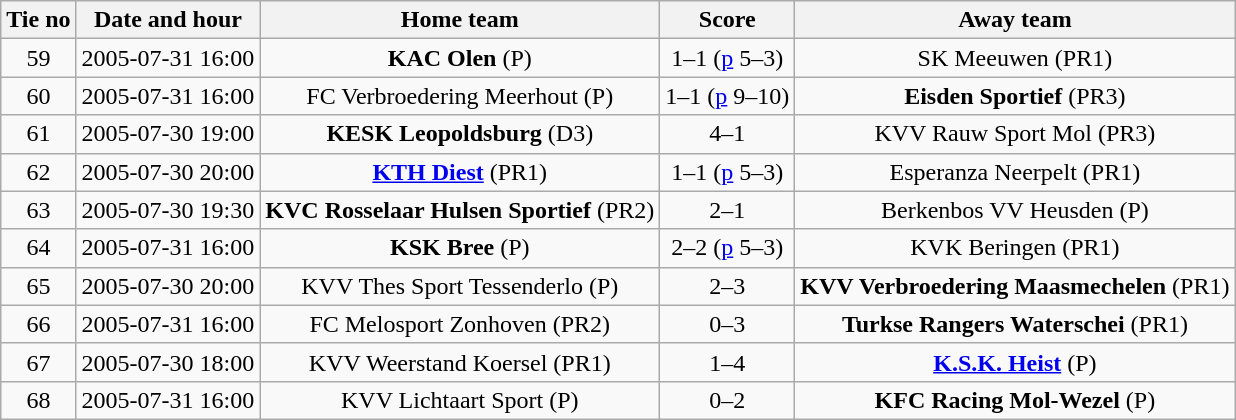<table class="wikitable" style="text-align: center">
<tr>
<th>Tie no</th>
<th>Date and hour</th>
<th>Home team</th>
<th>Score</th>
<th>Away team</th>
</tr>
<tr>
<td>59</td>
<td>2005-07-31 16:00</td>
<td><strong>KAC Olen</strong> (P)</td>
<td>1–1 (<a href='#'>p</a> 5–3)</td>
<td>SK Meeuwen (PR1)</td>
</tr>
<tr>
<td>60</td>
<td>2005-07-31 16:00</td>
<td>FC Verbroedering Meerhout (P)</td>
<td>1–1 (<a href='#'>p</a> 9–10)</td>
<td><strong>Eisden Sportief</strong> (PR3)</td>
</tr>
<tr>
<td>61</td>
<td>2005-07-30 19:00</td>
<td><strong>KESK Leopoldsburg</strong> (D3)</td>
<td>4–1</td>
<td>KVV Rauw Sport Mol (PR3)</td>
</tr>
<tr>
<td>62</td>
<td>2005-07-30 20:00</td>
<td><strong><a href='#'>KTH Diest</a></strong> (PR1)</td>
<td>1–1 (<a href='#'>p</a> 5–3)</td>
<td>Esperanza Neerpelt (PR1)</td>
</tr>
<tr>
<td>63</td>
<td>2005-07-30 19:30</td>
<td><strong>KVC Rosselaar Hulsen Sportief</strong> (PR2)</td>
<td>2–1</td>
<td>Berkenbos VV Heusden (P)</td>
</tr>
<tr>
<td>64</td>
<td>2005-07-31 16:00</td>
<td><strong>KSK Bree</strong> (P)</td>
<td>2–2 (<a href='#'>p</a> 5–3)</td>
<td>KVK Beringen (PR1)</td>
</tr>
<tr>
<td>65</td>
<td>2005-07-30 20:00</td>
<td>KVV Thes Sport Tessenderlo (P)</td>
<td>2–3</td>
<td><strong>KVV Verbroedering Maasmechelen</strong> (PR1)</td>
</tr>
<tr>
<td>66</td>
<td>2005-07-31 16:00</td>
<td>FC Melosport Zonhoven (PR2)</td>
<td>0–3</td>
<td><strong>Turkse Rangers Waterschei</strong> (PR1)</td>
</tr>
<tr>
<td>67</td>
<td>2005-07-30 18:00</td>
<td>KVV Weerstand Koersel (PR1)</td>
<td>1–4</td>
<td><strong><a href='#'>K.S.K. Heist</a></strong> (P)</td>
</tr>
<tr>
<td>68</td>
<td>2005-07-31 16:00</td>
<td>KVV Lichtaart Sport (P)</td>
<td>0–2</td>
<td><strong>KFC Racing Mol-Wezel</strong> (P)</td>
</tr>
</table>
